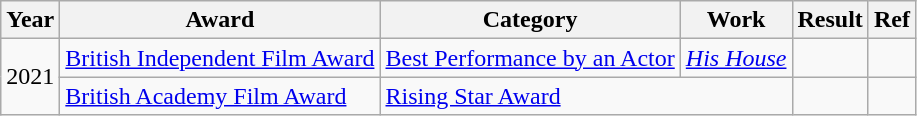<table class="wikitable">
<tr>
<th>Year</th>
<th>Award</th>
<th>Category</th>
<th>Work</th>
<th>Result</th>
<th>Ref</th>
</tr>
<tr>
<td rowspan="2">2021</td>
<td><a href='#'>British Independent Film Award</a></td>
<td><a href='#'>Best Performance by an Actor</a></td>
<td><em><a href='#'>His House</a></em></td>
<td></td>
<td></td>
</tr>
<tr>
<td><a href='#'>British Academy Film Award</a></td>
<td colspan=2><a href='#'>Rising Star Award</a></td>
<td></td>
<td></td>
</tr>
</table>
